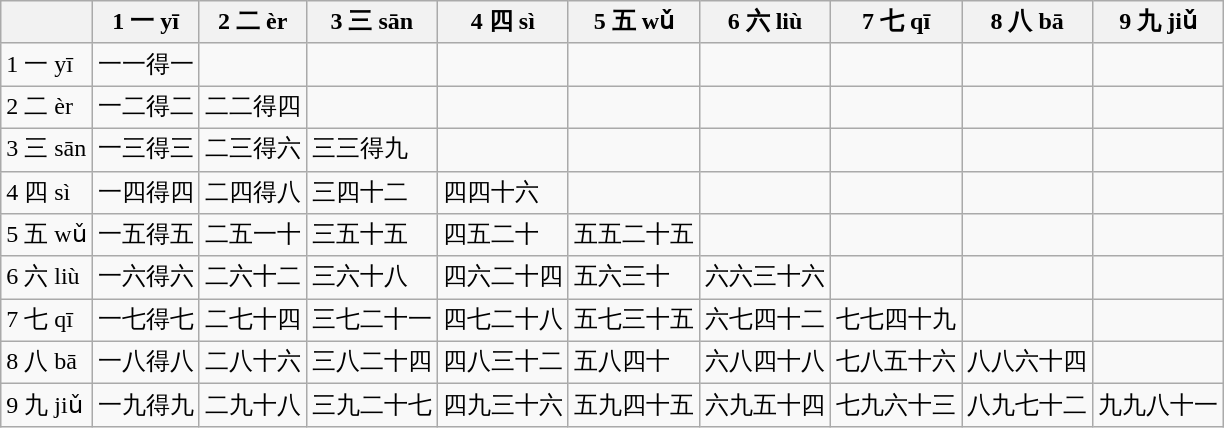<table class="wikitable">
<tr>
<th></th>
<th>1 一 yī</th>
<th>2 二 èr</th>
<th>3 三 sān</th>
<th>4 四 sì</th>
<th>5 五 wǔ</th>
<th>6 六 liù</th>
<th>7 七 qī</th>
<th>8 八 bā</th>
<th>9 九 jiǔ</th>
</tr>
<tr>
<td>1 一 yī</td>
<td>一一得一</td>
<td></td>
<td></td>
<td></td>
<td></td>
<td></td>
<td></td>
<td></td>
<td></td>
</tr>
<tr>
<td>2 二 èr</td>
<td>一二得二</td>
<td>二二得四</td>
<td></td>
<td></td>
<td></td>
<td></td>
<td></td>
<td></td>
<td></td>
</tr>
<tr>
<td>3 三 sān</td>
<td>一三得三</td>
<td>二三得六</td>
<td>三三得九</td>
<td></td>
<td></td>
<td></td>
<td></td>
<td></td>
<td></td>
</tr>
<tr>
<td>4 四 sì</td>
<td>一四得四</td>
<td>二四得八</td>
<td>三四十二</td>
<td>四四十六</td>
<td></td>
<td></td>
<td></td>
<td></td>
<td></td>
</tr>
<tr>
<td>5 五 wǔ</td>
<td>一五得五</td>
<td>二五一十</td>
<td>三五十五</td>
<td>四五二十</td>
<td>五五二十五</td>
<td></td>
<td></td>
<td></td>
<td></td>
</tr>
<tr>
<td>6 六 liù</td>
<td>一六得六</td>
<td>二六十二</td>
<td>三六十八</td>
<td>四六二十四</td>
<td>五六三十</td>
<td>六六三十六</td>
<td></td>
<td></td>
<td></td>
</tr>
<tr>
<td>7 七 qī</td>
<td>一七得七</td>
<td>二七十四</td>
<td>三七二十一</td>
<td>四七二十八</td>
<td>五七三十五</td>
<td>六七四十二</td>
<td>七七四十九</td>
<td></td>
<td></td>
</tr>
<tr>
<td>8 八 bā</td>
<td>一八得八</td>
<td>二八十六</td>
<td>三八二十四</td>
<td>四八三十二</td>
<td>五八四十</td>
<td>六八四十八</td>
<td>七八五十六</td>
<td>八八六十四</td>
<td></td>
</tr>
<tr>
<td>9 九 jiǔ</td>
<td>一九得九</td>
<td>二九十八</td>
<td>三九二十七</td>
<td>四九三十六</td>
<td>五九四十五</td>
<td>六九五十四</td>
<td>七九六十三</td>
<td>八九七十二</td>
<td>九九八十一</td>
</tr>
</table>
